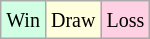<table class="wikitable">
<tr>
<td style="background-color: #d0ffe3;"><small>Win</small></td>
<td style="background-color: #ffffdd;"><small>Draw</small></td>
<td style="background-color: #ffd0e3;"><small>Loss</small></td>
</tr>
</table>
